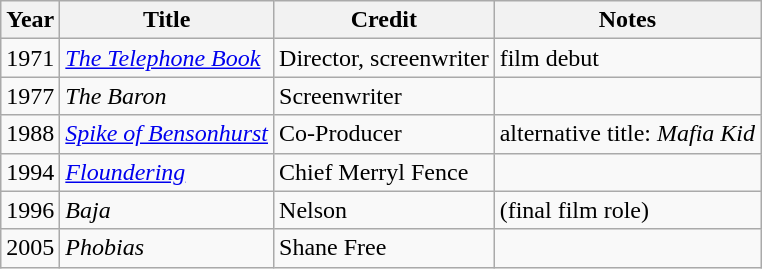<table class="wikitable sortable">
<tr>
<th>Year</th>
<th>Title</th>
<th>Credit</th>
<th>Notes</th>
</tr>
<tr>
<td>1971</td>
<td><em><a href='#'>The Telephone Book</a></em></td>
<td>Director, screenwriter</td>
<td>film debut</td>
</tr>
<tr>
<td>1977</td>
<td><em>The Baron</em></td>
<td>Screenwriter</td>
<td></td>
</tr>
<tr>
<td>1988</td>
<td><em><a href='#'>Spike of Bensonhurst</a></em></td>
<td>Co-Producer</td>
<td>alternative title: <em>Mafia Kid</em></td>
</tr>
<tr>
<td>1994</td>
<td><em><a href='#'>Floundering</a></em></td>
<td>Chief Merryl Fence</td>
<td></td>
</tr>
<tr>
<td>1996</td>
<td><em>Baja</em></td>
<td>Nelson</td>
<td>(final film role)</td>
</tr>
<tr>
<td>2005</td>
<td><em>Phobias</em></td>
<td>Shane Free</td>
<td></td>
</tr>
</table>
